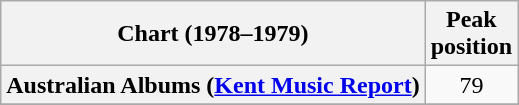<table class="wikitable sortable plainrowheaders">
<tr>
<th scope="col">Chart (1978–1979)</th>
<th scope="col">Peak<br>position</th>
</tr>
<tr>
<th scope="row">Australian Albums (<a href='#'>Kent Music Report</a>)</th>
<td align="center">79</td>
</tr>
<tr>
</tr>
<tr>
</tr>
<tr>
</tr>
<tr>
</tr>
</table>
